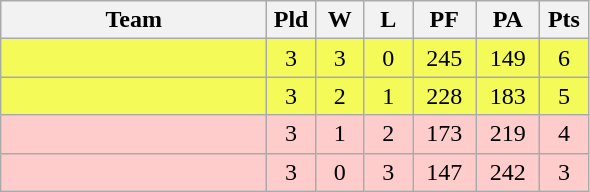<table class="wikitable" style="text-align:center;">
<tr>
<th width=170>Team</th>
<th width=25>Pld</th>
<th width=25>W</th>
<th width=25>L</th>
<th width=35>PF</th>
<th width=35>PA</th>
<th width=25>Pts</th>
</tr>
<tr bgcolor=#F4FA58>
<td align="left"></td>
<td>3</td>
<td>3</td>
<td>0</td>
<td>245</td>
<td>149</td>
<td>6</td>
</tr>
<tr bgcolor=#F4FA58>
<td align="left"></td>
<td>3</td>
<td>2</td>
<td>1</td>
<td>228</td>
<td>183</td>
<td>5</td>
</tr>
<tr bgcolor=#ffcccc>
<td align="left"></td>
<td>3</td>
<td>1</td>
<td>2</td>
<td>173</td>
<td>219</td>
<td>4</td>
</tr>
<tr bgcolor=#ffcccc>
<td align="left"></td>
<td>3</td>
<td>0</td>
<td>3</td>
<td>147</td>
<td>242</td>
<td>3</td>
</tr>
</table>
